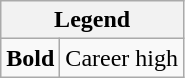<table class="wikitable mw-collapsible mw-collapsed">
<tr>
<th colspan="2">Legend</th>
</tr>
<tr>
<td><strong>Bold</strong></td>
<td>Career high</td>
</tr>
</table>
